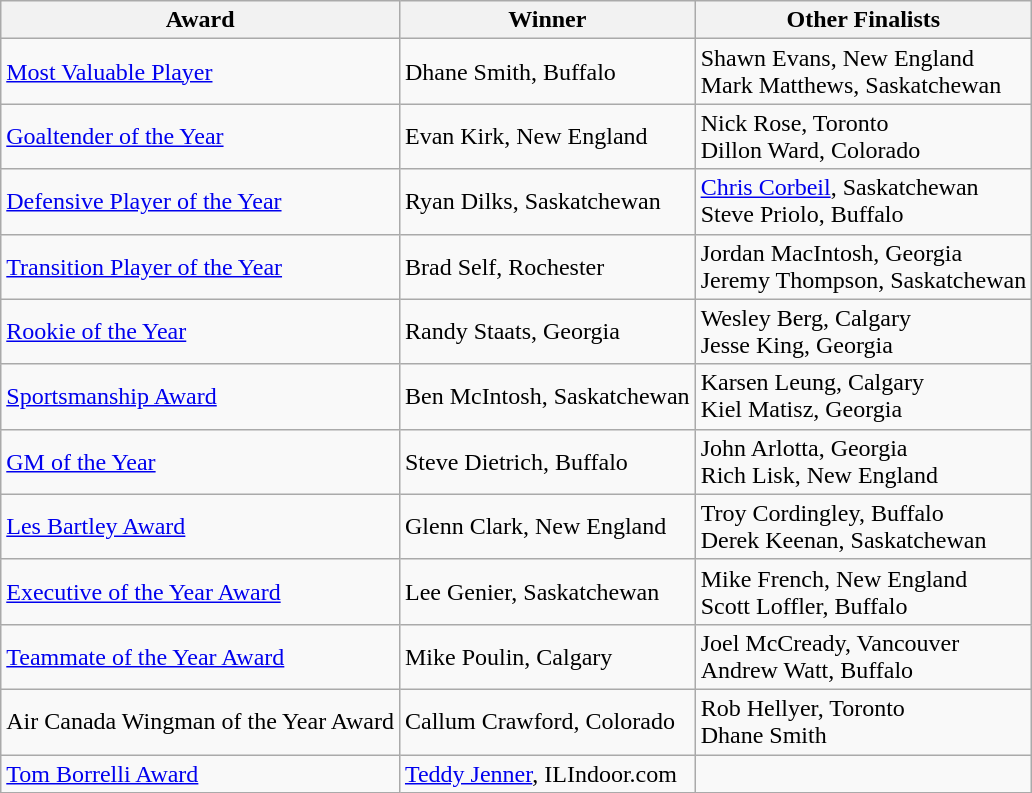<table class="wikitable">
<tr>
<th>Award</th>
<th>Winner</th>
<th>Other Finalists</th>
</tr>
<tr>
<td><a href='#'>Most Valuable Player</a></td>
<td>Dhane Smith, Buffalo</td>
<td>Shawn Evans, New England<br>Mark Matthews, Saskatchewan</td>
</tr>
<tr>
<td><a href='#'>Goaltender of the Year</a></td>
<td>Evan Kirk, New England</td>
<td>Nick Rose, Toronto<br>Dillon Ward, Colorado</td>
</tr>
<tr>
<td><a href='#'>Defensive Player of the Year</a></td>
<td>Ryan Dilks, Saskatchewan</td>
<td><a href='#'>Chris Corbeil</a>, Saskatchewan<br>Steve Priolo, Buffalo</td>
</tr>
<tr>
<td><a href='#'>Transition Player of the Year</a></td>
<td>Brad Self, Rochester</td>
<td>Jordan MacIntosh, Georgia<br>Jeremy Thompson, Saskatchewan</td>
</tr>
<tr>
<td><a href='#'>Rookie of the Year</a></td>
<td>Randy Staats, Georgia</td>
<td>Wesley Berg, Calgary<br>Jesse King, Georgia</td>
</tr>
<tr>
<td><a href='#'>Sportsmanship Award</a></td>
<td>Ben McIntosh, Saskatchewan</td>
<td>Karsen Leung, Calgary<br>Kiel Matisz, Georgia</td>
</tr>
<tr>
<td><a href='#'>GM of the Year</a></td>
<td>Steve Dietrich, Buffalo</td>
<td>John Arlotta, Georgia<br>Rich Lisk, New England</td>
</tr>
<tr>
<td><a href='#'>Les Bartley Award</a></td>
<td>Glenn Clark, New England</td>
<td>Troy Cordingley, Buffalo<br>Derek Keenan, Saskatchewan</td>
</tr>
<tr>
<td><a href='#'>Executive of the Year Award</a></td>
<td>Lee Genier, Saskatchewan</td>
<td>Mike French, New England<br>Scott Loffler, Buffalo</td>
</tr>
<tr>
<td><a href='#'>Teammate of the Year Award</a></td>
<td>Mike Poulin, Calgary</td>
<td>Joel McCready, Vancouver<br>Andrew Watt, Buffalo</td>
</tr>
<tr>
<td>Air Canada Wingman of the Year Award</td>
<td>Callum Crawford, Colorado</td>
<td>Rob Hellyer, Toronto<br>Dhane Smith</td>
</tr>
<tr>
<td><a href='#'>Tom Borrelli Award</a></td>
<td><a href='#'>Teddy Jenner</a>, ILIndoor.com</td>
<td></td>
</tr>
</table>
